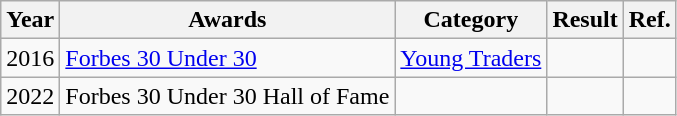<table class="wikitable">
<tr>
<th>Year</th>
<th>Awards</th>
<th>Category</th>
<th>Result</th>
<th>Ref.</th>
</tr>
<tr>
<td>2016</td>
<td><a href='#'>Forbes 30 Under 30</a></td>
<td><a href='#'>Young Traders</a></td>
<td></td>
<td></td>
</tr>
<tr>
<td>2022</td>
<td>Forbes 30 Under 30 Hall of Fame</td>
<td></td>
<td></td>
<td></td>
</tr>
</table>
